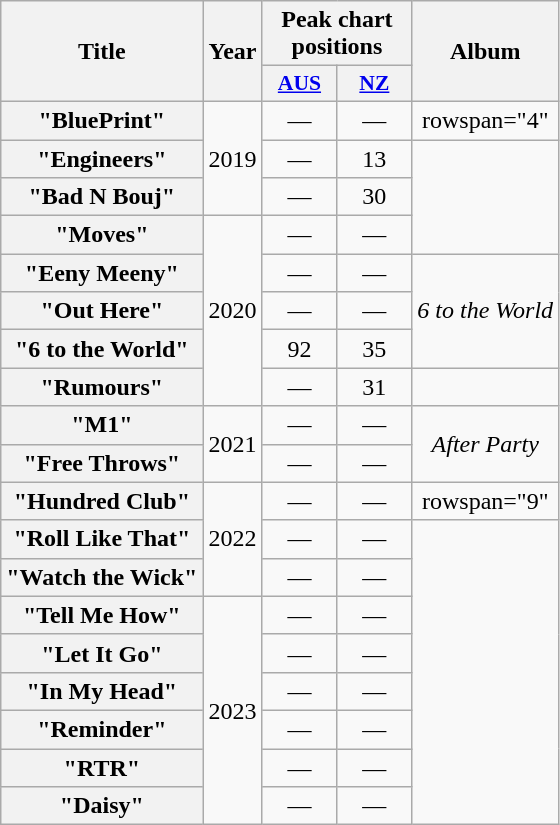<table class="wikitable plainrowheaders" style="text-align:center;">
<tr>
<th scope="col" rowspan="2">Title</th>
<th scope="col" rowspan="2">Year</th>
<th scope="col" colspan="2">Peak chart positions</th>
<th scope="col" rowspan="2">Album</th>
</tr>
<tr>
<th scope="col" style="width:3em;font-size:90%;"><a href='#'>AUS</a><br></th>
<th scope="col" style="width:3em;font-size:90%;"><a href='#'>NZ</a><br></th>
</tr>
<tr>
<th scope="row">"BluePrint"</th>
<td rowspan="3">2019</td>
<td>—</td>
<td>—</td>
<td>rowspan="4" </td>
</tr>
<tr>
<th scope="row">"Engineers"</th>
<td>—</td>
<td>13</td>
</tr>
<tr>
<th scope="row">"Bad N Bouj"</th>
<td>—</td>
<td>30</td>
</tr>
<tr>
<th scope="row">"Moves"</th>
<td rowspan="5">2020</td>
<td>—</td>
<td>—</td>
</tr>
<tr>
<th scope="row">"Eeny Meeny"</th>
<td>—</td>
<td>—</td>
<td rowspan="3"><em>6 to the World</em></td>
</tr>
<tr>
<th scope="row">"Out Here"<br></th>
<td>—</td>
<td>—</td>
</tr>
<tr>
<th scope="row">"6 to the World"</th>
<td>92</td>
<td>35</td>
</tr>
<tr>
<th scope="row">"Rumours"</th>
<td>—</td>
<td>31<br></td>
<td></td>
</tr>
<tr>
<th scope="row">"M1"</th>
<td rowspan="2">2021</td>
<td>—</td>
<td>—</td>
<td rowspan="2"><em>After Party</em></td>
</tr>
<tr>
<th scope="row">"Free Throws"</th>
<td>—</td>
<td>—</td>
</tr>
<tr>
<th scope="row">"Hundred Club"<br></th>
<td rowspan="3">2022</td>
<td>—</td>
<td>—</td>
<td>rowspan="9" </td>
</tr>
<tr>
<th scope="row">"Roll Like That"<br></th>
<td>—</td>
<td>—</td>
</tr>
<tr>
<th scope="row">"Watch the Wick"</th>
<td>—</td>
<td>—</td>
</tr>
<tr>
<th scope="row">"Tell Me How"<br></th>
<td rowspan="6">2023</td>
<td>—</td>
<td>—</td>
</tr>
<tr>
<th scope="row">"Let It Go"</th>
<td>—</td>
<td>—</td>
</tr>
<tr>
<th scope="row">"In My Head"<br></th>
<td>—</td>
<td>—</td>
</tr>
<tr>
<th scope="row">"Reminder"<br></th>
<td>—</td>
<td>—</td>
</tr>
<tr>
<th scope="row">"RTR"</th>
<td>—</td>
<td>—</td>
</tr>
<tr>
<th scope="row">"Daisy"<br></th>
<td>—</td>
<td>—</td>
</tr>
</table>
